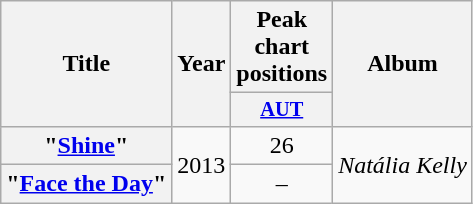<table class="wikitable plainrowheaders" style="text-align:center;">
<tr>
<th scope="col" rowspan="2">Title</th>
<th scope="col" rowspan="2">Year</th>
<th scope="col" colspan="1">Peak chart positions</th>
<th scope="col" rowspan="2">Album</th>
</tr>
<tr>
<th scope="col" style="width:3em;font-size:85%;"><a href='#'>AUT</a><br></th>
</tr>
<tr>
<th scope="row">"<a href='#'>Shine</a>"</th>
<td rowspan="2">2013</td>
<td>26</td>
<td rowspan="2"><em>Natália Kelly</em></td>
</tr>
<tr>
<th scope="row">"<a href='#'>Face the Day</a>"</th>
<td>–</td>
</tr>
</table>
